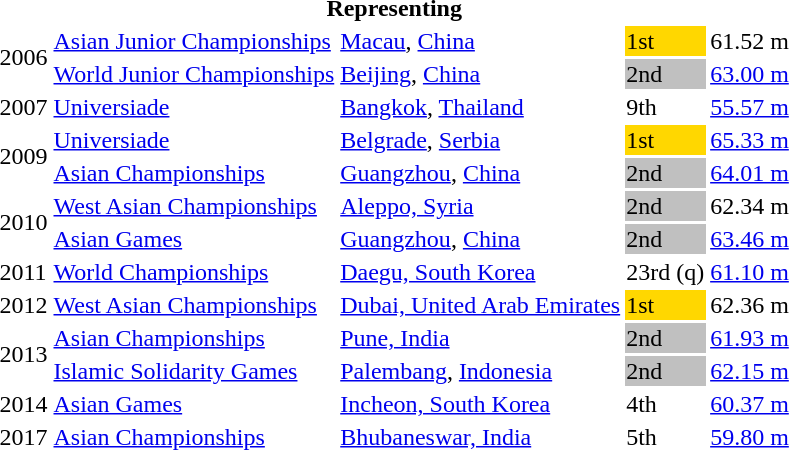<table>
<tr>
<th colspan="6">Representing </th>
</tr>
<tr>
<td rowspan=2>2006</td>
<td><a href='#'>Asian Junior Championships</a></td>
<td><a href='#'>Macau</a>, <a href='#'>China</a></td>
<td bgcolor="gold">1st</td>
<td>61.52 m</td>
</tr>
<tr>
<td><a href='#'>World Junior Championships</a></td>
<td><a href='#'>Beijing</a>, <a href='#'>China</a></td>
<td bgcolor="silver">2nd</td>
<td><a href='#'>63.00 m</a></td>
</tr>
<tr>
<td>2007</td>
<td><a href='#'>Universiade</a></td>
<td><a href='#'>Bangkok</a>, <a href='#'>Thailand</a></td>
<td>9th</td>
<td><a href='#'>55.57 m</a></td>
</tr>
<tr>
<td rowspan=2>2009</td>
<td><a href='#'>Universiade</a></td>
<td><a href='#'>Belgrade</a>, <a href='#'>Serbia</a></td>
<td bgcolor="gold">1st</td>
<td><a href='#'>65.33 m</a></td>
</tr>
<tr>
<td><a href='#'>Asian Championships</a></td>
<td><a href='#'>Guangzhou</a>, <a href='#'>China</a></td>
<td bgcolor="silver">2nd</td>
<td><a href='#'>64.01 m</a></td>
</tr>
<tr>
<td rowspan=2>2010</td>
<td><a href='#'>West Asian Championships</a></td>
<td><a href='#'>Aleppo, Syria</a></td>
<td bgcolor="silver">2nd</td>
<td>62.34 m</td>
</tr>
<tr>
<td><a href='#'>Asian Games</a></td>
<td><a href='#'>Guangzhou</a>, <a href='#'>China</a></td>
<td bgcolor="silver">2nd</td>
<td><a href='#'>63.46 m</a></td>
</tr>
<tr>
<td>2011</td>
<td><a href='#'>World Championships</a></td>
<td><a href='#'>Daegu, South Korea</a></td>
<td>23rd (q)</td>
<td><a href='#'>61.10 m</a></td>
</tr>
<tr>
<td>2012</td>
<td><a href='#'>West Asian Championships</a></td>
<td><a href='#'>Dubai, United Arab Emirates</a></td>
<td bgcolor=gold>1st</td>
<td>62.36 m</td>
</tr>
<tr>
<td rowspan=2>2013</td>
<td><a href='#'>Asian Championships</a></td>
<td><a href='#'>Pune, India</a></td>
<td bgcolor="silver">2nd</td>
<td><a href='#'>61.93 m</a></td>
</tr>
<tr>
<td><a href='#'>Islamic Solidarity Games</a></td>
<td><a href='#'>Palembang</a>, <a href='#'>Indonesia</a></td>
<td bgcolor="silver">2nd</td>
<td><a href='#'>62.15 m</a></td>
</tr>
<tr>
<td>2014</td>
<td><a href='#'>Asian Games</a></td>
<td><a href='#'>Incheon, South Korea</a></td>
<td>4th</td>
<td><a href='#'>60.37 m</a></td>
</tr>
<tr>
<td>2017</td>
<td><a href='#'>Asian Championships</a></td>
<td><a href='#'>Bhubaneswar, India</a></td>
<td>5th</td>
<td><a href='#'>59.80 m</a></td>
</tr>
</table>
